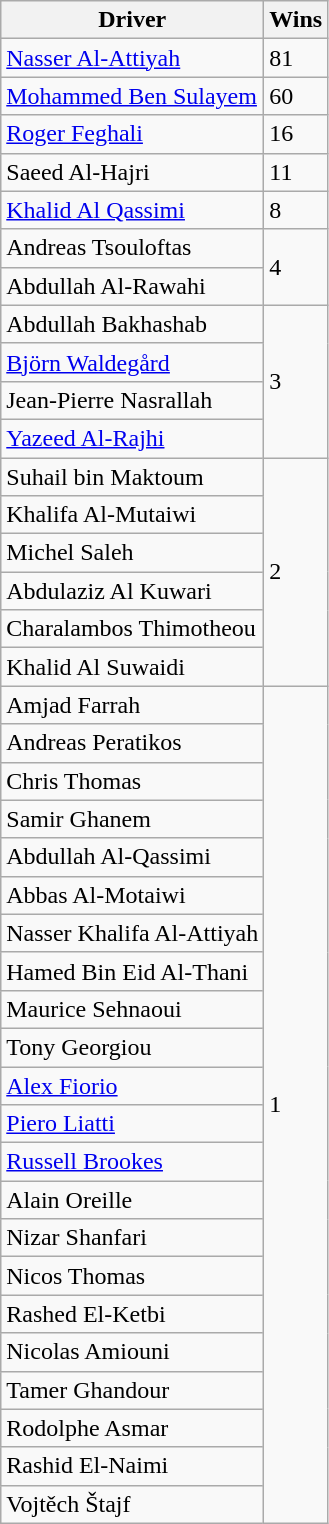<table class="wikitable">
<tr>
<th>Driver</th>
<th>Wins</th>
</tr>
<tr>
<td> <a href='#'>Nasser Al-Attiyah</a></td>
<td>81</td>
</tr>
<tr>
<td> <a href='#'>Mohammed Ben Sulayem</a></td>
<td>60</td>
</tr>
<tr>
<td> <a href='#'>Roger Feghali</a></td>
<td>16</td>
</tr>
<tr>
<td> Saeed Al-Hajri</td>
<td>11</td>
</tr>
<tr>
<td> <a href='#'>Khalid Al Qassimi</a></td>
<td>8</td>
</tr>
<tr>
<td> Andreas Tsouloftas</td>
<td rowspan=2>4</td>
</tr>
<tr>
<td> Abdullah Al-Rawahi</td>
</tr>
<tr>
<td> Abdullah Bakhashab</td>
<td rowspan=4>3</td>
</tr>
<tr>
<td> <a href='#'>Björn Waldegård</a></td>
</tr>
<tr>
<td> Jean-Pierre Nasrallah</td>
</tr>
<tr>
<td> <a href='#'>Yazeed Al-Rajhi</a></td>
</tr>
<tr>
<td> Suhail bin Maktoum</td>
<td rowspan=6>2</td>
</tr>
<tr>
<td> Khalifa Al-Mutaiwi</td>
</tr>
<tr>
<td> Michel Saleh</td>
</tr>
<tr>
<td> Abdulaziz Al Kuwari</td>
</tr>
<tr>
<td> Charalambos Thimotheou</td>
</tr>
<tr>
<td> Khalid Al Suwaidi</td>
</tr>
<tr>
<td> Amjad Farrah</td>
<td rowspan=22>1</td>
</tr>
<tr>
<td> Andreas Peratikos</td>
</tr>
<tr>
<td> Chris Thomas</td>
</tr>
<tr>
<td> Samir Ghanem</td>
</tr>
<tr>
<td> Abdullah Al-Qassimi</td>
</tr>
<tr>
<td> Abbas Al-Motaiwi</td>
</tr>
<tr>
<td> Nasser Khalifa Al-Attiyah</td>
</tr>
<tr>
<td> Hamed Bin Eid Al-Thani</td>
</tr>
<tr>
<td> Maurice Sehnaoui</td>
</tr>
<tr>
<td> Tony Georgiou</td>
</tr>
<tr>
<td> <a href='#'>Alex Fiorio</a></td>
</tr>
<tr>
<td> <a href='#'>Piero Liatti</a></td>
</tr>
<tr>
<td> <a href='#'>Russell Brookes</a></td>
</tr>
<tr>
<td> Alain Oreille</td>
</tr>
<tr>
<td> Nizar Shanfari</td>
</tr>
<tr>
<td> Nicos Thomas</td>
</tr>
<tr>
<td> Rashed El-Ketbi</td>
</tr>
<tr>
<td> Nicolas Amiouni</td>
</tr>
<tr>
<td> Tamer Ghandour</td>
</tr>
<tr>
<td> Rodolphe Asmar</td>
</tr>
<tr>
<td> Rashid El-Naimi</td>
</tr>
<tr>
<td> Vojtěch Štajf</td>
</tr>
</table>
